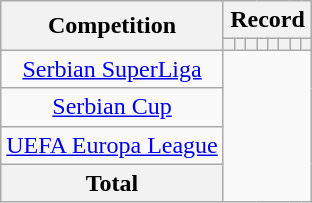<table class="wikitable" style="text-align: center">
<tr>
<th rowspan=2>Competition</th>
<th colspan=8>Record</th>
</tr>
<tr>
<th></th>
<th></th>
<th></th>
<th></th>
<th></th>
<th></th>
<th></th>
<th></th>
</tr>
<tr>
<td><a href='#'>Serbian SuperLiga</a><br></td>
</tr>
<tr>
<td><a href='#'>Serbian Cup</a><br></td>
</tr>
<tr>
<td><a href='#'>UEFA Europa League</a><br></td>
</tr>
<tr>
<th>Total<br></th>
</tr>
</table>
